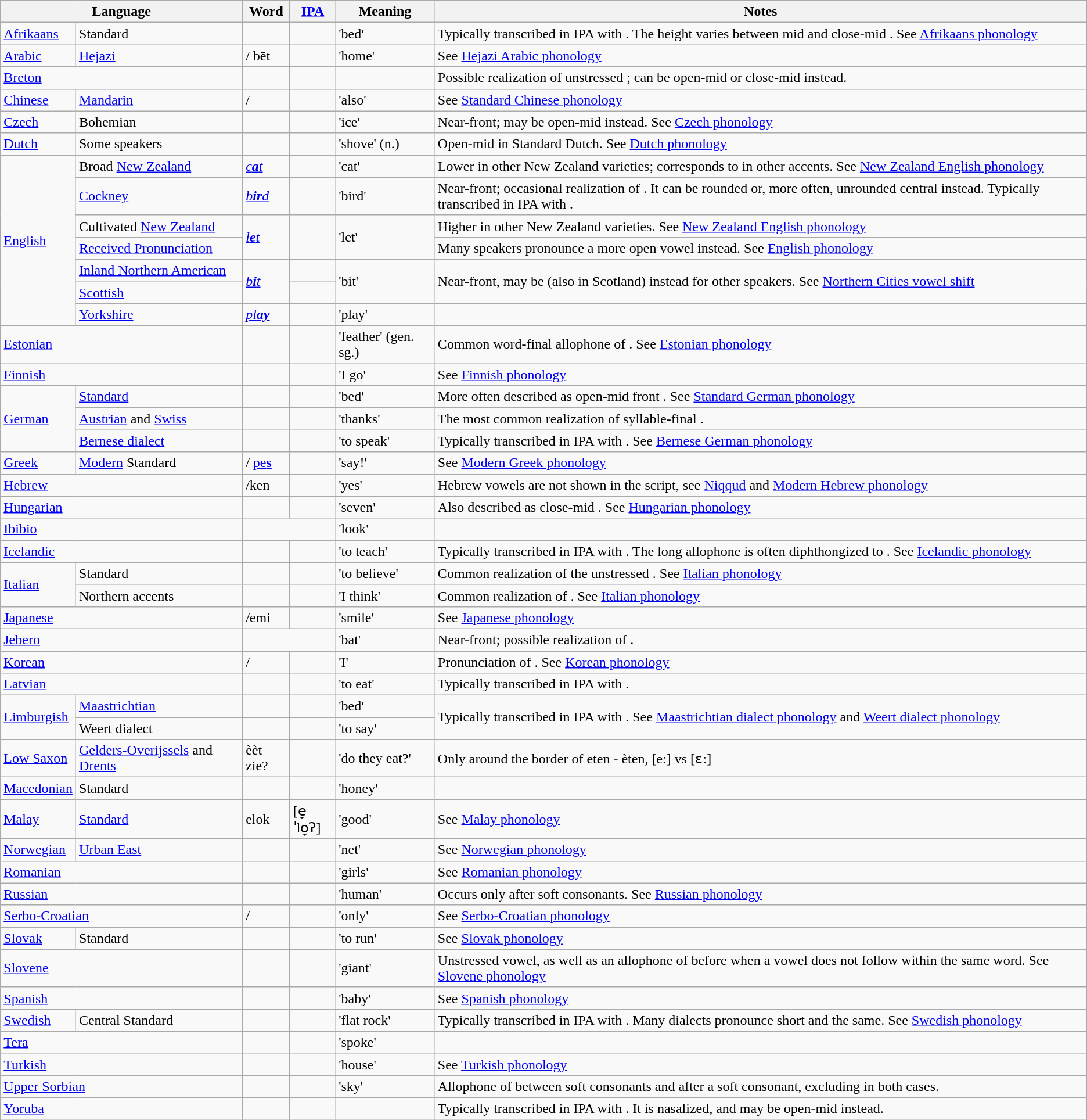<table class="wikitable" style="clear: both;">
<tr>
<th colspan="2">Language</th>
<th>Word</th>
<th><a href='#'>IPA</a></th>
<th>Meaning</th>
<th>Notes</th>
</tr>
<tr>
<td><a href='#'>Afrikaans</a></td>
<td>Standard</td>
<td></td>
<td></td>
<td>'bed'</td>
<td>Typically transcribed in IPA with . The height varies between mid  and close-mid . See <a href='#'>Afrikaans phonology</a></td>
</tr>
<tr>
<td><a href='#'>Arabic</a></td>
<td><a href='#'>Hejazi</a></td>
<td> / bēt</td>
<td></td>
<td>'home'</td>
<td>See <a href='#'>Hejazi Arabic phonology</a></td>
</tr>
<tr>
<td colspan="2"><a href='#'>Breton</a></td>
<td></td>
<td></td>
<td></td>
<td>Possible realization of unstressed ; can be open-mid  or close-mid  instead.</td>
</tr>
<tr>
<td><a href='#'>Chinese</a></td>
<td><a href='#'>Mandarin</a></td>
<td> / </td>
<td></td>
<td>'also'</td>
<td>See <a href='#'>Standard Chinese phonology</a></td>
</tr>
<tr>
<td><a href='#'>Czech</a></td>
<td>Bohemian</td>
<td></td>
<td></td>
<td>'ice'</td>
<td>Near-front; may be open-mid  instead. See <a href='#'>Czech phonology</a></td>
</tr>
<tr>
<td><a href='#'>Dutch</a></td>
<td>Some speakers</td>
<td></td>
<td></td>
<td>'shove' (n.)</td>
<td>Open-mid  in Standard Dutch. See <a href='#'>Dutch phonology</a></td>
</tr>
<tr>
<td rowspan="7"><a href='#'>English</a></td>
<td>Broad <a href='#'>New Zealand</a></td>
<td><em><a href='#'>c<strong>a</strong>t</a></em></td>
<td></td>
<td>'cat'</td>
<td>Lower in other New Zealand varieties; corresponds to  in other accents. See <a href='#'>New Zealand English phonology</a></td>
</tr>
<tr>
<td><a href='#'>Cockney</a></td>
<td><em><a href='#'>b<strong>ir</strong>d</a></em></td>
<td></td>
<td>'bird'</td>
<td>Near-front; occasional realization of . It can be rounded  or, more often, unrounded central  instead. Typically transcribed in IPA with .</td>
</tr>
<tr>
<td>Cultivated <a href='#'>New Zealand</a></td>
<td rowspan="2"><em><a href='#'>l<strong>e</strong>t</a></em></td>
<td rowspan="2"></td>
<td rowspan="2">'let'</td>
<td>Higher in other New Zealand varieties. See <a href='#'>New Zealand English phonology</a></td>
</tr>
<tr>
<td><a href='#'>Received Pronunciation</a></td>
<td>Many speakers pronounce a more open vowel  instead. See <a href='#'>English phonology</a></td>
</tr>
<tr>
<td><a href='#'>Inland Northern American</a></td>
<td rowspan="2"><em><a href='#'>b<strong>i</strong>t</a></em></td>
<td></td>
<td rowspan="2">'bit'</td>
<td rowspan="2">Near-front, may be  (also  in Scotland) instead for other speakers. See <a href='#'>Northern Cities vowel shift</a></td>
</tr>
<tr>
<td><a href='#'>Scottish</a></td>
<td></td>
</tr>
<tr>
<td><a href='#'>Yorkshire</a></td>
<td><a href='#'><em>pl<strong>ay<strong><em></a></td>
<td></td>
<td>'play'</td>
<td></td>
</tr>
<tr>
<td colspan="2"><a href='#'>Estonian</a></td>
<td></td>
<td></td>
<td>'feather' (gen. sg.)</td>
<td>Common word-final allophone of . See <a href='#'>Estonian phonology</a></td>
</tr>
<tr>
<td colspan="2"><a href='#'>Finnish</a></td>
<td></td>
<td></td>
<td>'I go'</td>
<td>See <a href='#'>Finnish phonology</a></td>
</tr>
<tr>
<td rowspan="3"><a href='#'>German</a></td>
<td><a href='#'>Standard</a></td>
<td></td>
<td></td>
<td>'bed'</td>
<td align=left>More often described as open-mid front . See <a href='#'>Standard German phonology</a></td>
</tr>
<tr>
<td><a href='#'>Austrian</a> and <a href='#'>Swiss</a></td>
<td></td>
<td></td>
<td>'thanks'</td>
<td>The most common realization of syllable-final .</td>
</tr>
<tr>
<td><a href='#'>Bernese dialect</a></td>
<td></td>
<td></td>
<td>'to speak'</td>
<td>Typically transcribed in IPA with . See <a href='#'>Bernese German phonology</a></td>
</tr>
<tr>
<td><a href='#'>Greek</a></td>
<td><a href='#'>Modern</a> Standard</td>
<td> / <a href='#'></em>p</strong>e<strong>s<em></a></td>
<td></td>
<td>'say!'</td>
<td>See <a href='#'>Modern Greek phonology</a></td>
</tr>
<tr>
<td colspan="2"><a href='#'>Hebrew</a></td>
<td>/ken</td>
<td></td>
<td>'yes'</td>
<td>Hebrew vowels are not shown in the script, see <a href='#'>Niqqud</a> and <a href='#'>Modern Hebrew phonology</a></td>
</tr>
<tr>
<td colspan="2"><a href='#'>Hungarian</a></td>
<td></td>
<td></td>
<td>'seven'</td>
<td>Also described as close-mid . See <a href='#'>Hungarian phonology</a></td>
</tr>
<tr>
<td colspan="2"><a href='#'>Ibibio</a></td>
<td colspan="2" align="center"></td>
<td>'look'</td>
<td></td>
</tr>
<tr>
<td colspan="2"><a href='#'>Icelandic</a></td>
<td></td>
<td></td>
<td>'to teach'</td>
<td>Typically transcribed in IPA with . The long allophone is often diphthongized to . See <a href='#'>Icelandic phonology</a></td>
</tr>
<tr>
<td rowspan="2"><a href='#'>Italian</a></td>
<td>Standard</td>
<td></td>
<td></td>
<td>'to believe'</td>
<td>Common realization of the unstressed . See <a href='#'>Italian phonology</a></td>
</tr>
<tr>
<td>Northern accents</td>
<td></td>
<td></td>
<td>'I think'</td>
<td>Common realization of . See <a href='#'>Italian phonology</a></td>
</tr>
<tr>
<td colspan="2"><a href='#'>Japanese</a></td>
<td>/emi</td>
<td></td>
<td>'smile'</td>
<td>See <a href='#'>Japanese phonology</a></td>
</tr>
<tr>
<td colspan="2"><a href='#'>Jebero</a></td>
<td colspan="2" align="center"></td>
<td>'bat'</td>
<td>Near-front; possible realization of .</td>
</tr>
<tr>
<td colspan="2"><a href='#'>Korean</a></td>
<td> / </td>
<td></td>
<td>'I'</td>
<td>Pronunciation of . See <a href='#'>Korean phonology</a></td>
</tr>
<tr>
<td colspan="2"><a href='#'>Latvian</a></td>
<td></td>
<td></td>
<td>'to eat'</td>
<td>Typically transcribed in IPA with .</td>
</tr>
<tr>
<td rowspan="2"><a href='#'>Limburgish</a></td>
<td><a href='#'>Maastrichtian</a></td>
<td></td>
<td></td>
<td>'bed'</td>
<td rowspan="2">Typically transcribed in IPA with . See <a href='#'>Maastrichtian dialect phonology</a> and <a href='#'>Weert dialect phonology</a></td>
</tr>
<tr>
<td>Weert dialect</td>
<td></td>
<td></td>
<td>'to say'</td>
</tr>
<tr>
<td><a href='#'>Low Saxon</a></td>
<td><a href='#'>Gelders-Overijssels</a> and <a href='#'>Drents</a></td>
<td></em></strong>èè</strong>t zie?</em></td>
<td></td>
<td>'do they eat?'</td>
<td>Only around the border of eten - èten, [e:] vs [ɛ:]</td>
</tr>
<tr>
<td><a href='#'>Macedonian</a></td>
<td>Standard</td>
<td></td>
<td></td>
<td>'honey'</td>
<td></td>
</tr>
<tr>
<td><a href='#'>Malay</a></td>
<td><a href='#'>Standard</a></td>
<td>elok</td>
<td>[e̞ˈlo̞ʔ]</td>
<td>'good'</td>
<td>See <a href='#'>Malay phonology</a></td>
</tr>
<tr>
<td><a href='#'>Norwegian</a></td>
<td><a href='#'>Urban East</a></td>
<td></td>
<td></td>
<td>'net'</td>
<td>See <a href='#'>Norwegian phonology</a></td>
</tr>
<tr>
<td colspan="2"><a href='#'>Romanian</a></td>
<td></td>
<td></td>
<td>'girls'</td>
<td>See <a href='#'>Romanian phonology</a></td>
</tr>
<tr>
<td colspan="2"><a href='#'>Russian</a></td>
<td></td>
<td></td>
<td>'human'</td>
<td>Occurs only after soft consonants. See <a href='#'>Russian phonology</a></td>
</tr>
<tr>
<td colspan="2"><a href='#'>Serbo-Croatian</a></td>
<td> / </td>
<td></td>
<td>'only'</td>
<td>See <a href='#'>Serbo-Croatian phonology</a></td>
</tr>
<tr>
<td><a href='#'>Slovak</a></td>
<td>Standard</td>
<td></td>
<td></td>
<td>'to run'</td>
<td>See <a href='#'>Slovak phonology</a></td>
</tr>
<tr>
<td colspan="2"><a href='#'>Slovene</a></td>
<td></td>
<td></td>
<td>'giant'</td>
<td>Unstressed vowel, as well as an allophone of  before  when a vowel does not follow within the same word. See <a href='#'>Slovene phonology</a></td>
</tr>
<tr>
<td colspan="2"><a href='#'>Spanish</a></td>
<td></td>
<td></td>
<td>'baby'</td>
<td>See <a href='#'>Spanish phonology</a></td>
</tr>
<tr>
<td><a href='#'>Swedish</a></td>
<td>Central Standard</td>
<td></td>
<td></td>
<td>'flat rock'</td>
<td>Typically transcribed in IPA with . Many dialects pronounce short  and  the same. See <a href='#'>Swedish phonology</a></td>
</tr>
<tr>
<td colspan="2"><a href='#'>Tera</a></td>
<td></td>
<td></td>
<td>'spoke'</td>
<td></td>
</tr>
<tr>
<td colspan="2"><a href='#'>Turkish</a></td>
<td></td>
<td></td>
<td>'house'</td>
<td>See <a href='#'>Turkish phonology</a></td>
</tr>
<tr>
<td colspan="2"><a href='#'>Upper Sorbian</a></td>
<td></td>
<td></td>
<td>'sky'</td>
<td>Allophone of  between soft consonants and after a soft consonant, excluding  in both cases.</td>
</tr>
<tr>
<td colspan="2"><a href='#'>Yoruba</a></td>
<td></td>
<td></td>
<td></td>
<td>Typically transcribed in IPA with . It is nasalized, and may be open-mid  instead.</td>
</tr>
</table>
